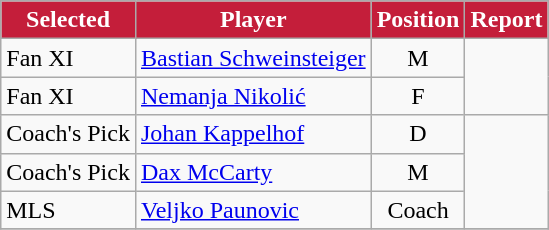<table class=wikitable>
<tr>
<th style="background:#C41E3A; color:white; text-align:center;">Selected</th>
<th style="background:#C41E3A; color:white; text-align:center;">Player</th>
<th style="background:#C41E3A; color:white; text-align:center;">Position</th>
<th style="background:#C41E3A; color:white; text-align:center;">Report</th>
</tr>
<tr>
<td>Fan XI</td>
<td> <a href='#'>Bastian Schweinsteiger</a></td>
<td style="text-align:center;">M</td>
<td style="text-align:center;" rowspan="2"> </td>
</tr>
<tr>
<td>Fan XI</td>
<td> <a href='#'>Nemanja Nikolić</a></td>
<td style="text-align:center;">F</td>
</tr>
<tr>
<td>Coach's Pick</td>
<td> <a href='#'>Johan Kappelhof</a></td>
<td style="text-align:center;">D</td>
<td style="text-align:center;" rowspan="3"></td>
</tr>
<tr>
<td>Coach's Pick</td>
<td> <a href='#'>Dax McCarty</a></td>
<td style="text-align:center;">M</td>
</tr>
<tr>
<td>MLS</td>
<td> <a href='#'>Veljko Paunovic</a></td>
<td style="text-align:center;">Coach</td>
</tr>
<tr>
</tr>
</table>
